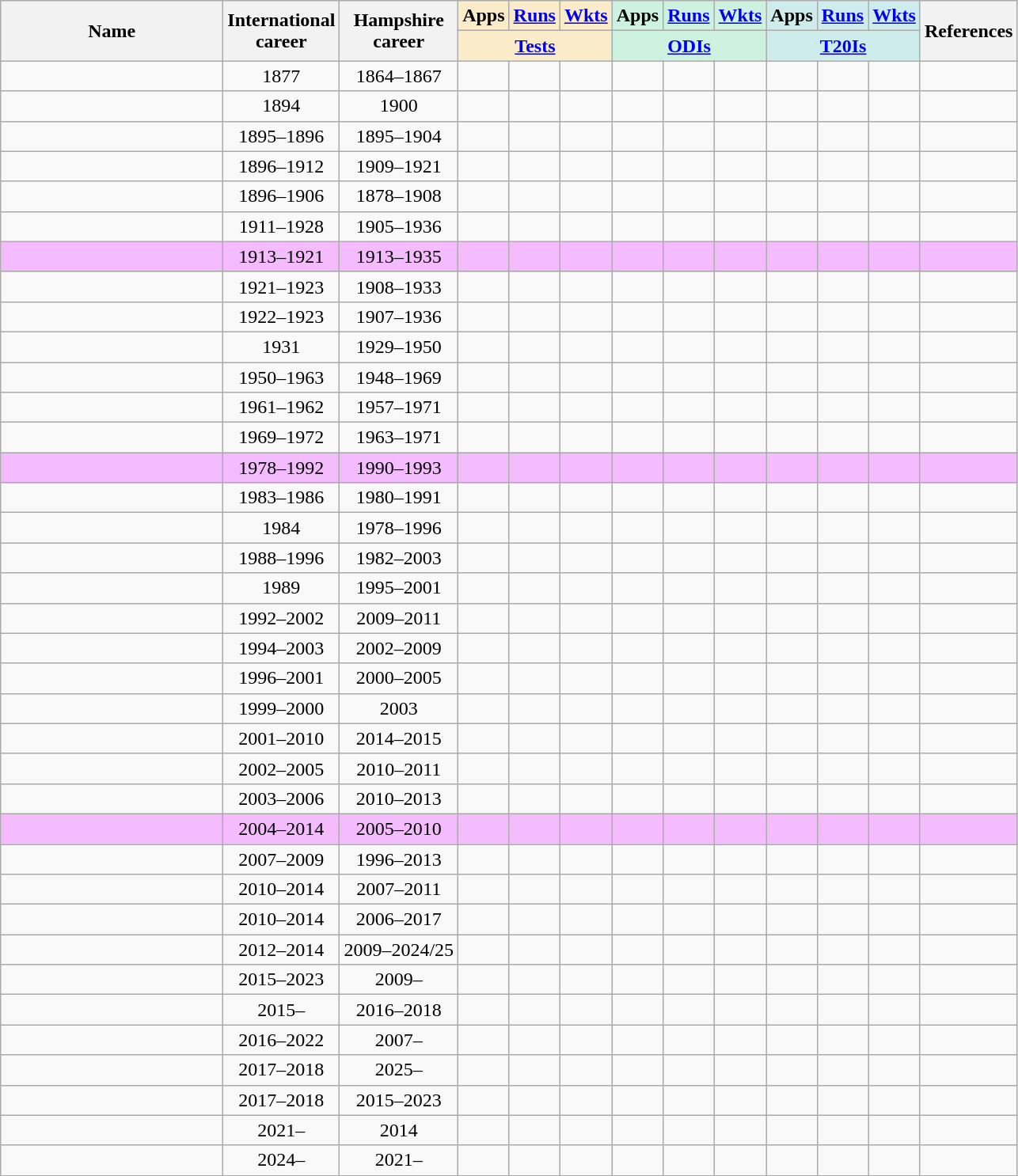<table class="wikitable sortable" style="text-align: center;">
<tr>
<th style="width:180px" rowspan="2">Name</th>
<th rowspan="2">International<br>career</th>
<th rowspan="2">Hampshire<br>career</th>
<th style="background:#faecc8">Apps</th>
<th style="background:#faecc8"><a href='#'>Runs</a></th>
<th style="background:#faecc8"><a href='#'>Wkts</a></th>
<th style="background:#cef2e0">Apps</th>
<th style="background:#cef2e0"><a href='#'>Runs</a></th>
<th style="background:#cef2e0"><a href='#'>Wkts</a></th>
<th style="background:#CFECEC">Apps</th>
<th style="background:#CFECEC"><a href='#'>Runs</a></th>
<th style="background:#CFECEC"><a href='#'>Wkts</a></th>
<th class="unsortable" rowspan="2">References</th>
</tr>
<tr class="unsortable">
<th colspan="3" style="background:#faecc8"><a href='#'>Tests</a></th>
<th colspan="3" style="background:#cef2e0"><a href='#'>ODIs</a></th>
<th colspan="3" style="background:#CFECEC"><a href='#'>T20Is</a></th>
</tr>
<tr>
<td></td>
<td>1877</td>
<td>1864–1867</td>
<td></td>
<td></td>
<td></td>
<td></td>
<td></td>
<td></td>
<td></td>
<td></td>
<td></td>
<td></td>
</tr>
<tr>
<td></td>
<td>1894</td>
<td>1900</td>
<td></td>
<td></td>
<td></td>
<td></td>
<td></td>
<td></td>
<td></td>
<td></td>
<td></td>
<td></td>
</tr>
<tr>
<td></td>
<td>1895–1896</td>
<td>1895–1904</td>
<td></td>
<td></td>
<td></td>
<td></td>
<td></td>
<td></td>
<td></td>
<td></td>
<td></td>
<td></td>
</tr>
<tr>
<td></td>
<td>1896–1912</td>
<td>1909–1921</td>
<td></td>
<td></td>
<td></td>
<td></td>
<td></td>
<td></td>
<td></td>
<td></td>
<td></td>
<td></td>
</tr>
<tr>
<td></td>
<td>1896–1906</td>
<td>1878–1908</td>
<td></td>
<td></td>
<td></td>
<td></td>
<td></td>
<td></td>
<td></td>
<td></td>
<td></td>
<td></td>
</tr>
<tr>
<td></td>
<td>1911–1928</td>
<td>1905–1936</td>
<td></td>
<td></td>
<td></td>
<td></td>
<td></td>
<td></td>
<td></td>
<td></td>
<td></td>
<td></td>
</tr>
<tr bgcolor="#F4BBFF">
<td></td>
<td>1913–1921</td>
<td>1913–1935</td>
<td></td>
<td></td>
<td></td>
<td></td>
<td></td>
<td></td>
<td></td>
<td></td>
<td></td>
<td></td>
</tr>
<tr>
<td></td>
<td>1921–1923</td>
<td>1908–1933</td>
<td></td>
<td></td>
<td></td>
<td></td>
<td></td>
<td></td>
<td></td>
<td></td>
<td></td>
<td></td>
</tr>
<tr>
<td></td>
<td>1922–1923</td>
<td>1907–1936</td>
<td></td>
<td></td>
<td></td>
<td></td>
<td></td>
<td></td>
<td></td>
<td></td>
<td></td>
<td></td>
</tr>
<tr>
<td></td>
<td>1931</td>
<td>1929–1950</td>
<td></td>
<td></td>
<td></td>
<td></td>
<td></td>
<td></td>
<td></td>
<td></td>
<td></td>
<td></td>
</tr>
<tr>
<td></td>
<td>1950–1963</td>
<td>1948–1969</td>
<td></td>
<td></td>
<td></td>
<td></td>
<td></td>
<td></td>
<td></td>
<td></td>
<td></td>
<td></td>
</tr>
<tr>
<td></td>
<td>1961–1962</td>
<td>1957–1971</td>
<td></td>
<td></td>
<td></td>
<td></td>
<td></td>
<td></td>
<td></td>
<td></td>
<td></td>
<td></td>
</tr>
<tr>
<td></td>
<td>1969–1972</td>
<td>1963–1971</td>
<td></td>
<td></td>
<td></td>
<td></td>
<td></td>
<td></td>
<td></td>
<td></td>
<td></td>
<td></td>
</tr>
<tr bgcolor="#F4BBFF">
<td></td>
<td>1978–1992</td>
<td>1990–1993</td>
<td></td>
<td></td>
<td></td>
<td></td>
<td></td>
<td></td>
<td></td>
<td></td>
<td></td>
<td></td>
</tr>
<tr>
<td></td>
<td>1983–1986</td>
<td>1980–1991</td>
<td></td>
<td></td>
<td></td>
<td></td>
<td></td>
<td></td>
<td></td>
<td></td>
<td></td>
<td></td>
</tr>
<tr>
<td></td>
<td>1984</td>
<td>1978–1996</td>
<td></td>
<td></td>
<td></td>
<td></td>
<td></td>
<td></td>
<td></td>
<td></td>
<td></td>
<td></td>
</tr>
<tr>
<td></td>
<td>1988–1996</td>
<td>1982–2003</td>
<td></td>
<td></td>
<td></td>
<td></td>
<td></td>
<td></td>
<td></td>
<td></td>
<td></td>
<td></td>
</tr>
<tr>
<td></td>
<td>1989</td>
<td>1995–2001</td>
<td></td>
<td></td>
<td></td>
<td></td>
<td></td>
<td></td>
<td></td>
<td></td>
<td></td>
<td></td>
</tr>
<tr>
<td></td>
<td>1992–2002</td>
<td>2009–2011</td>
<td></td>
<td></td>
<td></td>
<td></td>
<td></td>
<td></td>
<td></td>
<td></td>
<td></td>
<td></td>
</tr>
<tr>
<td></td>
<td>1994–2003</td>
<td>2002–2009</td>
<td></td>
<td></td>
<td></td>
<td></td>
<td></td>
<td></td>
<td></td>
<td></td>
<td></td>
<td></td>
</tr>
<tr>
<td></td>
<td>1996–2001</td>
<td>2000–2005</td>
<td></td>
<td></td>
<td></td>
<td></td>
<td></td>
<td></td>
<td></td>
<td></td>
<td></td>
<td></td>
</tr>
<tr>
<td></td>
<td>1999–2000</td>
<td>2003</td>
<td></td>
<td></td>
<td></td>
<td></td>
<td></td>
<td></td>
<td></td>
<td></td>
<td></td>
<td></td>
</tr>
<tr>
<td></td>
<td>2001–2010</td>
<td>2014–2015</td>
<td></td>
<td></td>
<td></td>
<td></td>
<td></td>
<td></td>
<td></td>
<td></td>
<td></td>
<td></td>
</tr>
<tr>
<td></td>
<td>2002–2005</td>
<td>2010–2011</td>
<td></td>
<td></td>
<td></td>
<td></td>
<td></td>
<td></td>
<td></td>
<td></td>
<td></td>
<td></td>
</tr>
<tr>
<td></td>
<td>2003–2006</td>
<td>2010–2013</td>
<td></td>
<td></td>
<td></td>
<td></td>
<td></td>
<td></td>
<td></td>
<td></td>
<td></td>
<td></td>
</tr>
<tr bgcolor="#F4BBFF">
<td></td>
<td>2004–2014</td>
<td>2005–2010</td>
<td></td>
<td></td>
<td></td>
<td></td>
<td></td>
<td></td>
<td></td>
<td></td>
<td></td>
<td></td>
</tr>
<tr>
<td></td>
<td>2007–2009</td>
<td>1996–2013</td>
<td></td>
<td></td>
<td></td>
<td></td>
<td></td>
<td></td>
<td></td>
<td></td>
<td></td>
<td></td>
</tr>
<tr>
<td></td>
<td>2010–2014</td>
<td>2007–2011</td>
<td></td>
<td></td>
<td></td>
<td></td>
<td></td>
<td></td>
<td></td>
<td></td>
<td></td>
<td></td>
</tr>
<tr>
<td></td>
<td>2010–2014</td>
<td>2006–2017</td>
<td></td>
<td></td>
<td></td>
<td></td>
<td></td>
<td></td>
<td></td>
<td></td>
<td></td>
<td></td>
</tr>
<tr>
<td></td>
<td>2012–2014</td>
<td>2009–2024/25</td>
<td></td>
<td></td>
<td></td>
<td></td>
<td></td>
<td></td>
<td></td>
<td></td>
<td></td>
<td></td>
</tr>
<tr>
<td></td>
<td>2015–2023</td>
<td>2009–</td>
<td></td>
<td></td>
<td></td>
<td></td>
<td></td>
<td></td>
<td></td>
<td></td>
<td></td>
<td></td>
</tr>
<tr>
<td></td>
<td>2015–</td>
<td>2016–2018</td>
<td></td>
<td></td>
<td></td>
<td></td>
<td></td>
<td></td>
<td></td>
<td></td>
<td></td>
<td></td>
</tr>
<tr>
<td></td>
<td>2016–2022</td>
<td>2007–</td>
<td></td>
<td></td>
<td></td>
<td></td>
<td></td>
<td></td>
<td></td>
<td></td>
<td></td>
<td></td>
</tr>
<tr>
<td></td>
<td>2017–2018</td>
<td>2025–</td>
<td></td>
<td></td>
<td></td>
<td></td>
<td></td>
<td></td>
<td></td>
<td></td>
<td></td>
<td></td>
</tr>
<tr>
<td></td>
<td>2017–2018</td>
<td>2015–2023</td>
<td></td>
<td></td>
<td></td>
<td></td>
<td></td>
<td></td>
<td></td>
<td></td>
<td></td>
<td></td>
</tr>
<tr>
<td></td>
<td>2021–</td>
<td>2014</td>
<td></td>
<td></td>
<td></td>
<td></td>
<td></td>
<td></td>
<td></td>
<td></td>
<td></td>
<td></td>
</tr>
<tr>
<td></td>
<td>2024–</td>
<td>2021–</td>
<td></td>
<td></td>
<td></td>
<td></td>
<td></td>
<td></td>
<td></td>
<td></td>
<td></td>
<td></td>
</tr>
</table>
